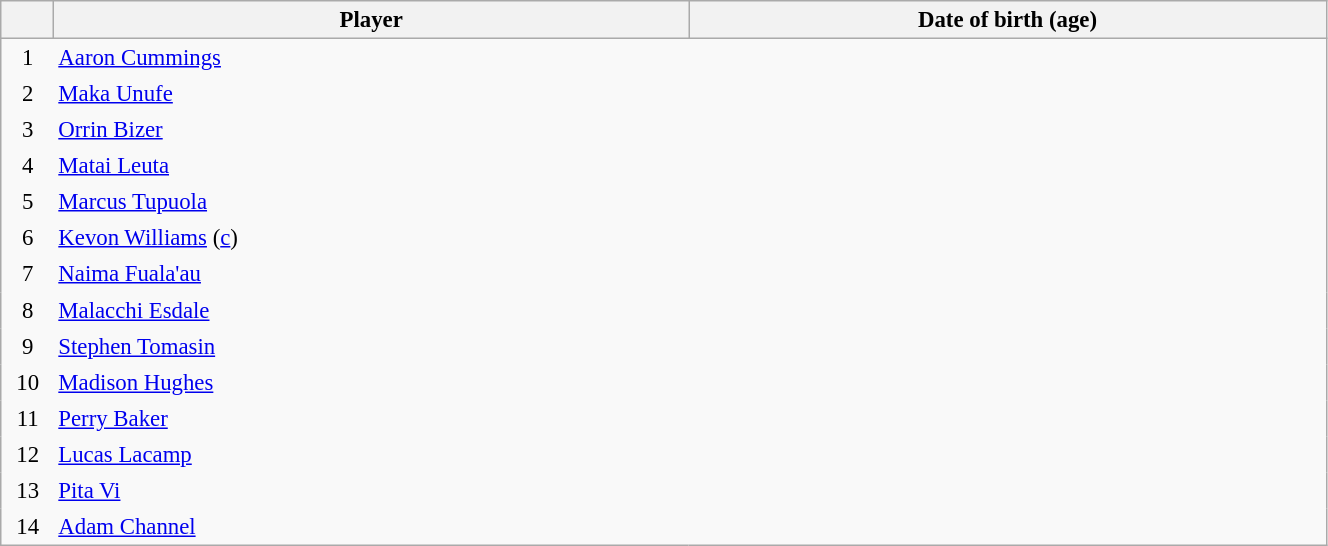<table class="sortable wikitable plainrowheaders" style="font-size:95%; width: 70%">
<tr>
<th scope="col" style="width:4%"></th>
<th scope="col">Player</th>
<th scope="col">Date of birth (age)</th>
</tr>
<tr>
<td style="text-align:center; border:0">1</td>
<td style="text-align:left; border:0"><a href='#'>Aaron Cummings</a></td>
<td style="text-align:left; border:0"></td>
</tr>
<tr>
<td style="text-align:center; border:0">2</td>
<td style="text-align:left; border:0"><a href='#'>Maka Unufe</a></td>
<td style="text-align:left; border:0"></td>
</tr>
<tr>
<td style="text-align:center; border:0">3</td>
<td style="text-align:left; border:0"><a href='#'>Orrin Bizer</a></td>
<td style="text-align:left; border:0"></td>
</tr>
<tr>
<td style="text-align:center; border:0">4</td>
<td style="text-align:left; border:0"><a href='#'>Matai Leuta</a></td>
<td style="text-align:left; border:0"></td>
</tr>
<tr>
<td style="text-align:center; border:0">5</td>
<td style="text-align:left; border:0"><a href='#'>Marcus Tupuola</a></td>
<td style="text-align:left; border:0"></td>
</tr>
<tr>
<td style="text-align:center; border:0">6</td>
<td style="text-align:left; border:0"><a href='#'>Kevon Williams</a> (<a href='#'>c</a>)</td>
<td style="text-align:left; border:0"></td>
</tr>
<tr>
<td style="text-align:center; border:0">7</td>
<td style="text-align:left; border:0"><a href='#'>Naima Fuala'au</a></td>
<td style="text-align:left; border:0"></td>
</tr>
<tr>
<td style="text-align:center; border:0">8</td>
<td style="text-align:left; border:0"><a href='#'>Malacchi Esdale</a></td>
<td style="text-align:left; border:0"></td>
</tr>
<tr>
<td style="text-align:center; border:0">9</td>
<td style="text-align:left; border:0"><a href='#'>Stephen Tomasin</a></td>
<td style="text-align:left; border:0"></td>
</tr>
<tr>
<td style="text-align:center; border:0">10</td>
<td style="text-align:left; border:0"><a href='#'>Madison Hughes</a></td>
<td style="text-align:left; border:0"></td>
</tr>
<tr>
<td style="text-align:center; border:0">11</td>
<td style="text-align:left; border:0"><a href='#'>Perry Baker</a></td>
<td style="text-align:left; border:0"></td>
</tr>
<tr>
<td style="text-align:center; border:0">12</td>
<td style="text-align:left; border:0"><a href='#'>Lucas Lacamp</a></td>
<td style="text-align:left; border:0"></td>
</tr>
<tr>
<td style="text-align:center; border:0">13</td>
<td style="text-align:left; border:0"><a href='#'>Pita Vi</a></td>
<td style="text-align:left; border:0"></td>
</tr>
<tr>
<td style="text-align:center; border:0">14</td>
<td style="text-align:left; border:0"><a href='#'>Adam Channel</a></td>
<td style="text-align:left; border:0"></td>
</tr>
</table>
